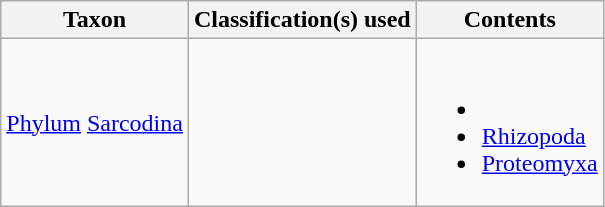<table class="wikitable">
<tr>
<th>Taxon</th>
<th>Classification(s) used</th>
<th>Contents</th>
</tr>
<tr>
<td><a href='#'>Phylum</a> <a href='#'>Sarcodina</a></td>
<td></td>
<td><br><ul><li></li><li><a href='#'>Rhizopoda</a></li><li><a href='#'>Proteomyxa</a></li></ul></td>
</tr>
</table>
